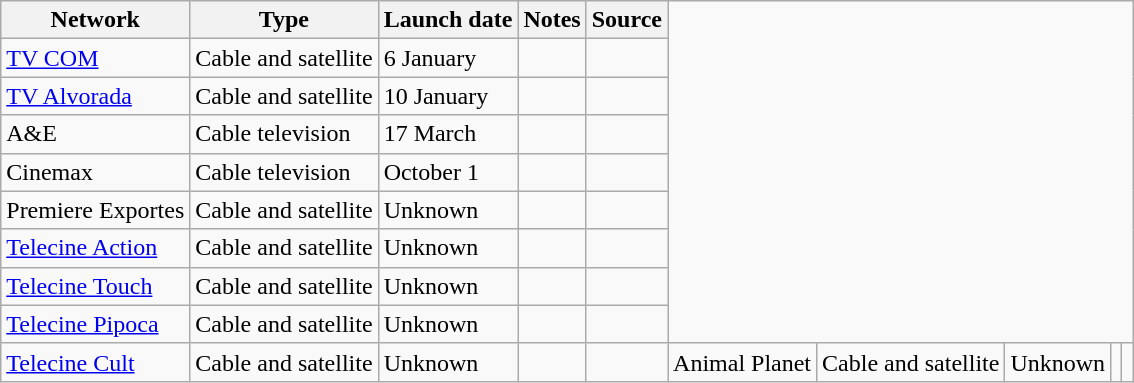<table class="wikitable sortable">
<tr>
<th>Network</th>
<th>Type</th>
<th>Launch date</th>
<th>Notes</th>
<th>Source</th>
</tr>
<tr>
<td><a href='#'>TV COM</a></td>
<td>Cable and satellite</td>
<td>6 January</td>
<td></td>
<td></td>
</tr>
<tr>
<td><a href='#'>TV Alvorada</a></td>
<td>Cable and satellite</td>
<td>10 January</td>
<td></td>
<td></td>
</tr>
<tr>
<td>A&E</td>
<td>Cable television</td>
<td>17 March</td>
<td></td>
<td></td>
</tr>
<tr>
<td>Cinemax</td>
<td>Cable television</td>
<td>October 1</td>
<td></td>
<td></td>
</tr>
<tr>
<td>Premiere Exportes</td>
<td>Cable and satellite</td>
<td>Unknown</td>
<td></td>
<td></td>
</tr>
<tr>
<td><a href='#'>Telecine Action</a></td>
<td>Cable and satellite</td>
<td>Unknown</td>
<td></td>
<td></td>
</tr>
<tr>
<td><a href='#'>Telecine Touch</a></td>
<td>Cable and satellite</td>
<td>Unknown</td>
<td></td>
<td></td>
</tr>
<tr>
<td><a href='#'>Telecine Pipoca</a></td>
<td>Cable and satellite</td>
<td>Unknown</td>
<td></td>
<td></td>
</tr>
<tr>
<td><a href='#'>Telecine Cult</a></td>
<td>Cable and satellite</td>
<td>Unknown</td>
<td></td>
<td></td>
<td>Animal Planet</td>
<td>Cable and satellite</td>
<td>Unknown</td>
<td></td>
<td></td>
</tr>
</table>
